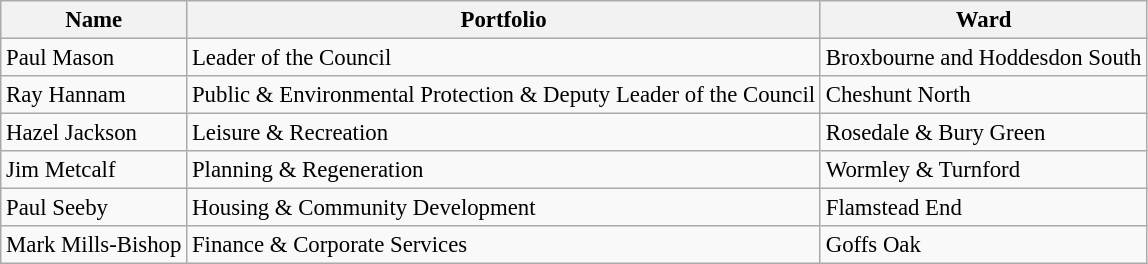<table class="wikitable" style="font-size: 95%;">
<tr>
<th>Name</th>
<th>Portfolio</th>
<th>Ward</th>
</tr>
<tr>
<td>Paul Mason</td>
<td>Leader of the Council</td>
<td>Broxbourne and Hoddesdon South</td>
</tr>
<tr>
<td>Ray Hannam</td>
<td>Public & Environmental Protection & Deputy Leader of the Council</td>
<td>Cheshunt North</td>
</tr>
<tr>
<td>Hazel Jackson</td>
<td>Leisure & Recreation</td>
<td>Rosedale & Bury Green</td>
</tr>
<tr>
<td>Jim Metcalf</td>
<td>Planning & Regeneration</td>
<td>Wormley & Turnford</td>
</tr>
<tr>
<td>Paul Seeby</td>
<td>Housing & Community Development</td>
<td>Flamstead End</td>
</tr>
<tr>
<td>Mark Mills-Bishop</td>
<td>Finance & Corporate Services</td>
<td>Goffs Oak</td>
</tr>
</table>
